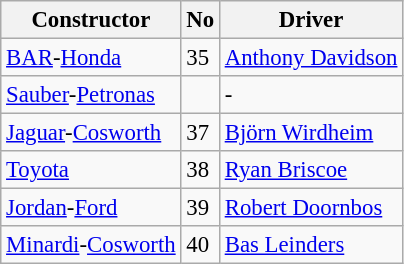<table class="wikitable" style="font-size: 95%">
<tr>
<th>Constructor</th>
<th>No</th>
<th>Driver</th>
</tr>
<tr>
<td><a href='#'>BAR</a>-<a href='#'>Honda</a></td>
<td>35</td>
<td> <a href='#'>Anthony Davidson</a></td>
</tr>
<tr>
<td><a href='#'>Sauber</a>-<a href='#'>Petronas</a></td>
<td></td>
<td>-</td>
</tr>
<tr>
<td><a href='#'>Jaguar</a>-<a href='#'>Cosworth</a></td>
<td>37</td>
<td> <a href='#'>Björn Wirdheim</a></td>
</tr>
<tr>
<td><a href='#'>Toyota</a></td>
<td>38</td>
<td> <a href='#'>Ryan Briscoe</a></td>
</tr>
<tr>
<td><a href='#'>Jordan</a>-<a href='#'>Ford</a></td>
<td>39</td>
<td> <a href='#'>Robert Doornbos</a></td>
</tr>
<tr>
<td><a href='#'>Minardi</a>-<a href='#'>Cosworth</a></td>
<td>40</td>
<td> <a href='#'>Bas Leinders</a></td>
</tr>
</table>
